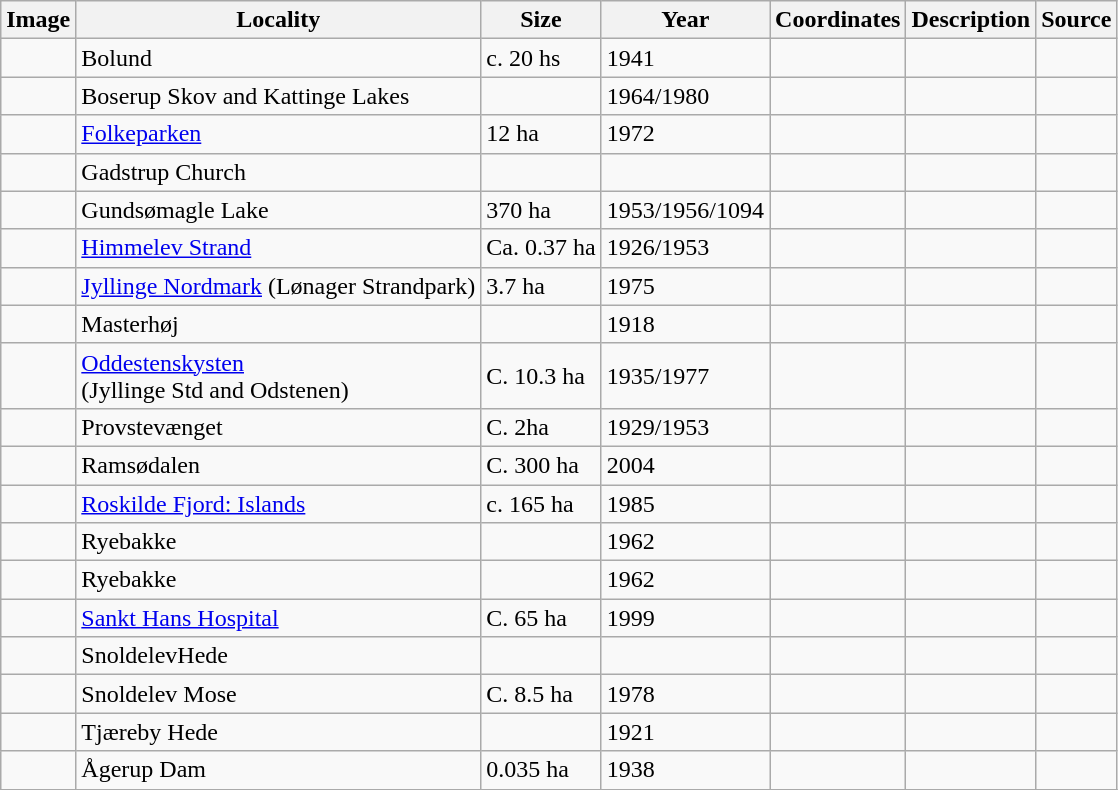<table class="wikitable sortable">
<tr>
<th>Image</th>
<th>Locality</th>
<th>Size</th>
<th>Year</th>
<th>Coordinates</th>
<th>Description</th>
<th>Source</th>
</tr>
<tr>
<td></td>
<td>Bolund</td>
<td>c. 20 hs</td>
<td>1941</td>
<td></td>
<td></td>
<td></td>
</tr>
<tr>
<td></td>
<td>Boserup Skov and Kattinge Lakes</td>
<td></td>
<td>1964/1980</td>
<td></td>
<td></td>
<td></td>
</tr>
<tr>
<td></td>
<td><a href='#'>Folkeparken</a></td>
<td>12 ha</td>
<td>1972</td>
<td></td>
<td></td>
<td></td>
</tr>
<tr>
<td></td>
<td>Gadstrup Church</td>
<td></td>
<td></td>
<td></td>
<td></td>
<td></td>
</tr>
<tr>
<td></td>
<td>Gundsømagle Lake</td>
<td>370 ha</td>
<td>1953/1956/1094</td>
<td></td>
<td></td>
<td></td>
</tr>
<tr>
<td></td>
<td><a href='#'>Himmelev Strand</a></td>
<td>Ca. 0.37 ha</td>
<td>1926/1953</td>
<td></td>
<td></td>
<td></td>
</tr>
<tr>
<td></td>
<td><a href='#'>Jyllinge Nordmark</a> (Lønager Strandpark)</td>
<td>3.7 ha</td>
<td>1975</td>
<td></td>
<td></td>
<td></td>
</tr>
<tr>
<td></td>
<td>Masterhøj</td>
<td></td>
<td>1918</td>
<td></td>
<td></td>
<td></td>
</tr>
<tr>
<td></td>
<td><a href='#'>Oddestenskysten</a><br>(Jyllinge Std and Odstenen)</td>
<td>C. 10.3 ha</td>
<td>1935/1977</td>
<td></td>
<td></td>
<td></td>
</tr>
<tr>
<td></td>
<td>Provstevænget</td>
<td>C. 2ha</td>
<td>1929/1953</td>
<td></td>
<td></td>
<td></td>
</tr>
<tr>
<td></td>
<td>Ramsødalen</td>
<td>C. 300 ha</td>
<td>2004</td>
<td></td>
<td></td>
<td></td>
</tr>
<tr>
<td></td>
<td><a href='#'>Roskilde Fjord: Islands</a></td>
<td>c. 165 ha</td>
<td>1985</td>
<td></td>
<td></td>
<td></td>
</tr>
<tr>
<td></td>
<td>Ryebakke</td>
<td></td>
<td>1962</td>
<td></td>
<td></td>
<td></td>
</tr>
<tr>
<td></td>
<td>Ryebakke</td>
<td></td>
<td>1962</td>
<td></td>
<td></td>
<td></td>
</tr>
<tr>
<td></td>
<td><a href='#'>Sankt Hans Hospital</a></td>
<td>C. 65 ha</td>
<td>1999</td>
<td></td>
<td></td>
<td></td>
</tr>
<tr>
<td></td>
<td>SnoldelevHede</td>
<td></td>
<td></td>
<td></td>
<td></td>
<td></td>
</tr>
<tr>
<td></td>
<td>Snoldelev Mose</td>
<td>C. 8.5 ha</td>
<td>1978</td>
<td></td>
<td></td>
<td></td>
</tr>
<tr>
<td></td>
<td>Tjæreby Hede</td>
<td></td>
<td>1921</td>
<td></td>
<td></td>
<td></td>
</tr>
<tr>
<td></td>
<td>Ågerup Dam</td>
<td>0.035 ha</td>
<td>1938</td>
<td></td>
<td></td>
<td></td>
</tr>
<tr>
</tr>
</table>
